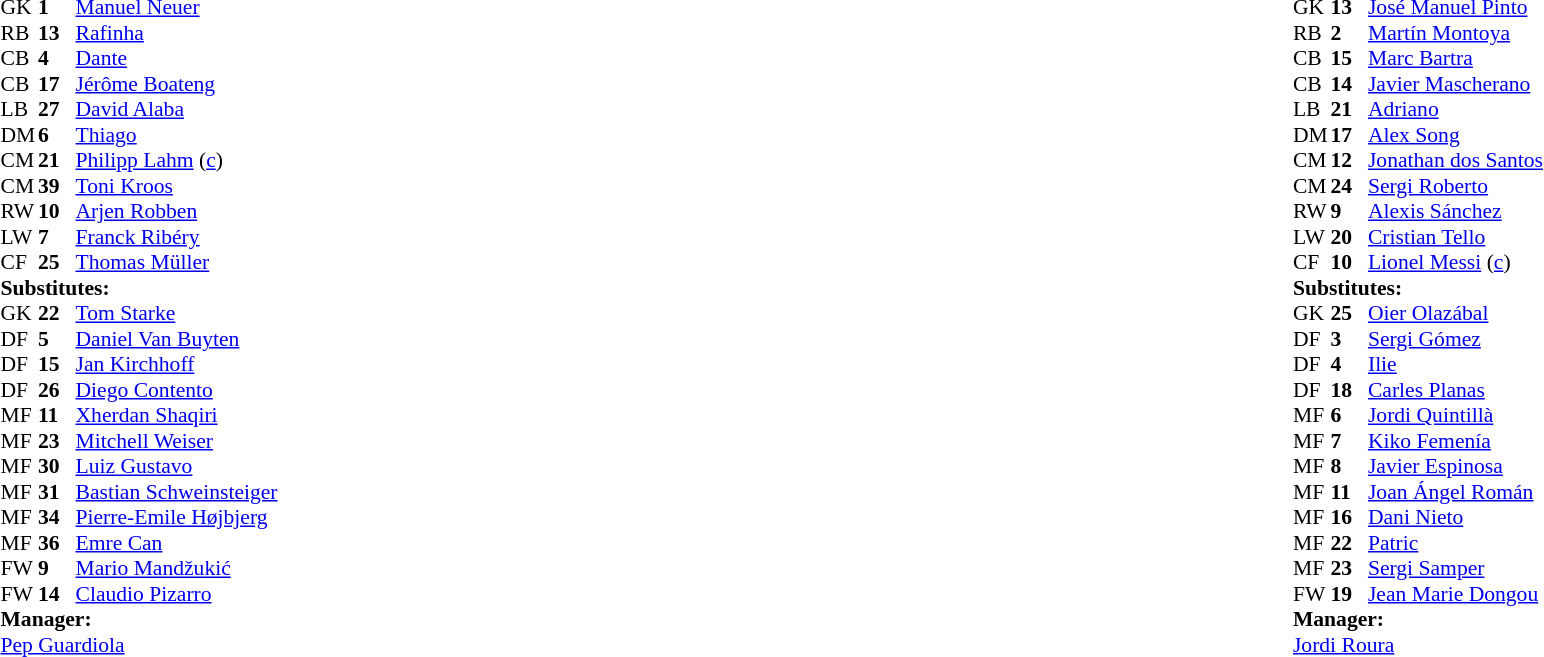<table style="width:100%">
<tr>
<td style="vertical-align:top; width:40%"><br><table style="font-size: 90%" cellspacing="0" cellpadding="0">
<tr>
<th width=25></th>
<th width=25></th>
</tr>
<tr>
<td>GK</td>
<td><strong>1</strong></td>
<td> <a href='#'>Manuel Neuer</a></td>
<td></td>
<td></td>
</tr>
<tr>
<td>RB</td>
<td><strong>13</strong></td>
<td> <a href='#'>Rafinha</a></td>
<td></td>
<td></td>
</tr>
<tr>
<td>CB</td>
<td><strong>4</strong></td>
<td> <a href='#'>Dante</a></td>
<td></td>
<td></td>
</tr>
<tr>
<td>CB</td>
<td><strong>17</strong></td>
<td> <a href='#'>Jérôme Boateng</a></td>
<td></td>
<td></td>
</tr>
<tr>
<td>LB</td>
<td><strong>27</strong></td>
<td> <a href='#'>David Alaba</a></td>
</tr>
<tr>
<td>DM</td>
<td><strong>6</strong></td>
<td> <a href='#'>Thiago</a></td>
<td></td>
<td></td>
</tr>
<tr>
<td>CM</td>
<td><strong>21</strong></td>
<td> <a href='#'>Philipp Lahm</a> (<a href='#'>c</a>)</td>
<td></td>
<td></td>
</tr>
<tr>
<td>CM</td>
<td><strong>39</strong></td>
<td> <a href='#'>Toni Kroos</a></td>
<td></td>
<td></td>
</tr>
<tr>
<td>RW</td>
<td><strong>10</strong></td>
<td> <a href='#'>Arjen Robben</a></td>
<td></td>
<td></td>
</tr>
<tr>
<td>LW</td>
<td><strong>7</strong></td>
<td> <a href='#'>Franck Ribéry</a></td>
<td></td>
<td></td>
</tr>
<tr>
<td>CF</td>
<td><strong>25</strong></td>
<td> <a href='#'>Thomas Müller</a></td>
<td></td>
<td></td>
</tr>
<tr>
<td colspan=3><strong>Substitutes:</strong></td>
</tr>
<tr>
<td>GK</td>
<td><strong>22</strong></td>
<td> <a href='#'>Tom Starke</a></td>
<td></td>
<td></td>
</tr>
<tr>
<td>DF</td>
<td><strong>5</strong></td>
<td> <a href='#'>Daniel Van Buyten</a></td>
<td></td>
<td></td>
</tr>
<tr>
<td>DF</td>
<td><strong>15</strong></td>
<td> <a href='#'>Jan Kirchhoff</a></td>
<td></td>
<td></td>
</tr>
<tr>
<td>DF</td>
<td><strong>26</strong></td>
<td> <a href='#'>Diego Contento</a></td>
<td></td>
<td></td>
</tr>
<tr>
<td>MF</td>
<td><strong>11</strong></td>
<td> <a href='#'>Xherdan Shaqiri</a></td>
<td></td>
<td></td>
</tr>
<tr>
<td>MF</td>
<td><strong>23</strong></td>
<td> <a href='#'>Mitchell Weiser</a></td>
</tr>
<tr>
<td>MF</td>
<td><strong>30</strong></td>
<td> <a href='#'>Luiz Gustavo</a></td>
<td></td>
<td></td>
</tr>
<tr>
<td>MF</td>
<td><strong>31</strong></td>
<td> <a href='#'>Bastian Schweinsteiger</a></td>
<td></td>
<td></td>
</tr>
<tr>
<td>MF</td>
<td><strong>34</strong></td>
<td> <a href='#'>Pierre-Emile Højbjerg</a></td>
</tr>
<tr>
<td>MF</td>
<td><strong>36</strong></td>
<td> <a href='#'>Emre Can</a></td>
<td></td>
<td></td>
</tr>
<tr>
<td>FW</td>
<td><strong>9</strong></td>
<td> <a href='#'>Mario Mandžukić</a></td>
<td></td>
<td></td>
</tr>
<tr>
<td>FW</td>
<td><strong>14</strong></td>
<td> <a href='#'>Claudio Pizarro</a></td>
<td></td>
<td></td>
</tr>
<tr>
<td colspan=3><strong>Manager:</strong></td>
</tr>
<tr>
<td colspan=4> <a href='#'>Pep Guardiola</a></td>
</tr>
</table>
</td>
<td valign="top"></td>
<td valign="top" width="50%"><br><table style="font-size: 90%" cellspacing="0" cellpadding="0" align="center">
<tr>
<th width=25></th>
<th width=25></th>
</tr>
<tr>
<td>GK</td>
<td><strong>13</strong></td>
<td> <a href='#'>José Manuel Pinto</a></td>
<td></td>
<td></td>
</tr>
<tr>
<td>RB</td>
<td><strong>2</strong></td>
<td> <a href='#'>Martín Montoya</a></td>
<td></td>
<td></td>
</tr>
<tr>
<td>CB</td>
<td><strong>15</strong></td>
<td> <a href='#'>Marc Bartra</a></td>
<td></td>
<td></td>
</tr>
<tr>
<td>CB</td>
<td><strong>14</strong></td>
<td> <a href='#'>Javier Mascherano</a></td>
<td></td>
<td></td>
</tr>
<tr>
<td>LB</td>
<td><strong>21</strong></td>
<td> <a href='#'>Adriano</a></td>
<td></td>
<td></td>
</tr>
<tr>
<td>DM</td>
<td><strong>17</strong></td>
<td> <a href='#'>Alex Song</a></td>
<td></td>
<td></td>
</tr>
<tr>
<td>CM</td>
<td><strong>12</strong></td>
<td> <a href='#'>Jonathan dos Santos</a></td>
<td></td>
<td></td>
</tr>
<tr>
<td>CM</td>
<td><strong>24</strong></td>
<td> <a href='#'>Sergi Roberto</a></td>
<td></td>
<td></td>
</tr>
<tr>
<td>RW</td>
<td><strong>9</strong></td>
<td> <a href='#'>Alexis Sánchez</a></td>
<td></td>
<td></td>
</tr>
<tr>
<td>LW</td>
<td><strong>20</strong></td>
<td> <a href='#'>Cristian Tello</a></td>
<td></td>
<td></td>
</tr>
<tr>
<td>CF</td>
<td><strong>10</strong></td>
<td> <a href='#'>Lionel Messi</a> (<a href='#'>c</a>)</td>
<td></td>
<td></td>
</tr>
<tr>
<td colspan=3><strong>Substitutes:</strong></td>
</tr>
<tr>
<td>GK</td>
<td><strong>25</strong></td>
<td> <a href='#'>Oier Olazábal</a></td>
<td></td>
<td></td>
</tr>
<tr>
<td>DF</td>
<td><strong>3</strong></td>
<td> <a href='#'>Sergi Gómez</a></td>
<td></td>
<td></td>
</tr>
<tr>
<td>DF</td>
<td><strong>4</strong></td>
<td> <a href='#'>Ilie</a></td>
<td></td>
<td></td>
</tr>
<tr>
<td>DF</td>
<td><strong>18</strong></td>
<td> <a href='#'>Carles Planas</a></td>
<td></td>
<td></td>
</tr>
<tr>
<td>MF</td>
<td><strong>6</strong></td>
<td> <a href='#'>Jordi Quintillà</a></td>
<td></td>
<td></td>
</tr>
<tr>
<td>MF</td>
<td><strong>7</strong></td>
<td> <a href='#'>Kiko Femenía</a></td>
<td></td>
<td></td>
</tr>
<tr>
<td>MF</td>
<td><strong>8</strong></td>
<td> <a href='#'>Javier Espinosa</a></td>
<td></td>
<td></td>
</tr>
<tr>
<td>MF</td>
<td><strong>11</strong></td>
<td> <a href='#'>Joan Ángel Román</a></td>
<td></td>
<td></td>
</tr>
<tr>
<td>MF</td>
<td><strong>16</strong></td>
<td> <a href='#'>Dani Nieto</a></td>
<td></td>
<td></td>
</tr>
<tr>
<td>MF</td>
<td><strong>22</strong></td>
<td> <a href='#'>Patric</a></td>
<td></td>
<td></td>
</tr>
<tr>
<td>MF</td>
<td><strong>23</strong></td>
<td> <a href='#'>Sergi Samper</a></td>
</tr>
<tr>
<td>FW</td>
<td><strong>19</strong></td>
<td> <a href='#'>Jean Marie Dongou</a></td>
<td></td>
<td></td>
</tr>
<tr>
<td colspan=3><strong>Manager:</strong></td>
</tr>
<tr>
<td colspan=4> <a href='#'>Jordi Roura</a></td>
</tr>
</table>
</td>
</tr>
</table>
